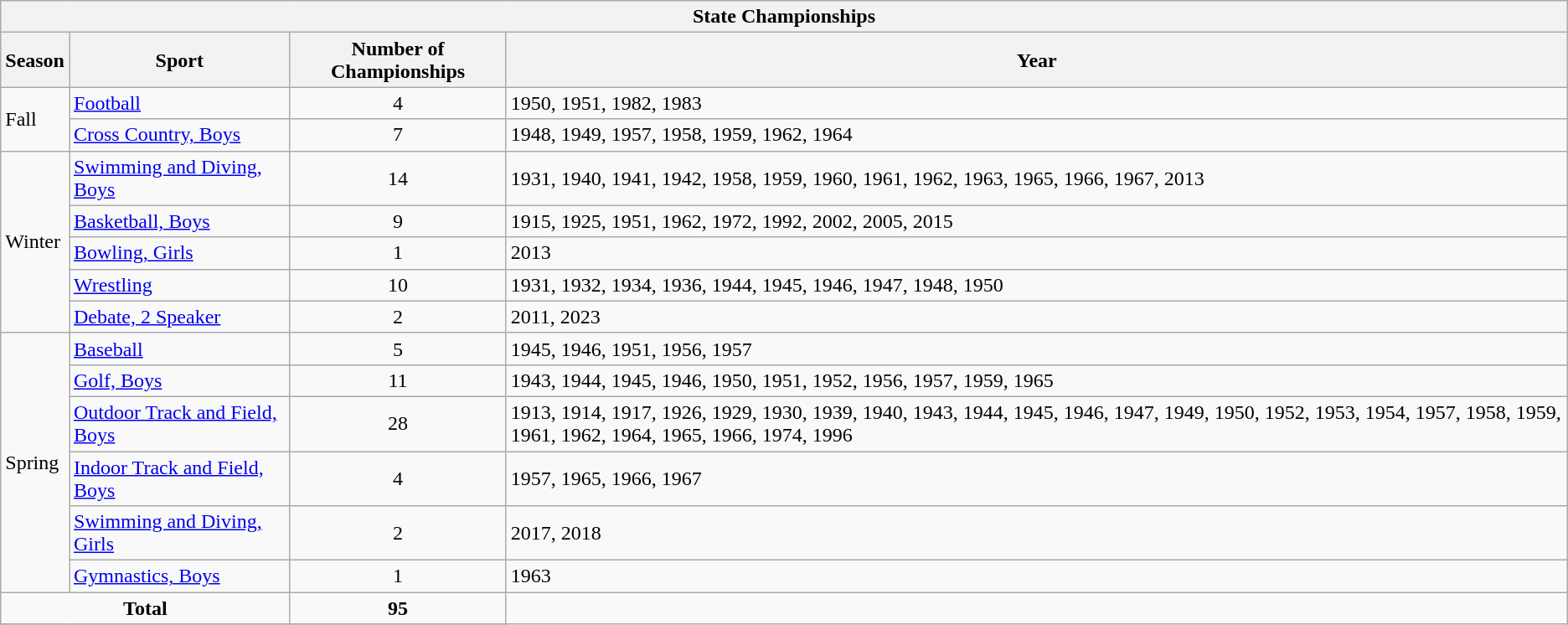<table class="wikitable">
<tr>
<th colspan="4">State Championships</th>
</tr>
<tr>
<th>Season</th>
<th>Sport</th>
<th>Number of Championships</th>
<th>Year</th>
</tr>
<tr>
<td rowspan="2">Fall</td>
<td><a href='#'>Football</a></td>
<td align="center">4</td>
<td>1950, 1951, 1982, 1983</td>
</tr>
<tr>
<td><a href='#'>Cross Country, Boys</a></td>
<td align="center">7</td>
<td>1948, 1949, 1957, 1958, 1959, 1962, 1964</td>
</tr>
<tr>
<td rowspan="5">Winter</td>
<td><a href='#'>Swimming and Diving, Boys</a></td>
<td align="center">14</td>
<td>1931, 1940, 1941, 1942, 1958, 1959, 1960, 1961, 1962, 1963, 1965, 1966, 1967, 2013</td>
</tr>
<tr>
<td><a href='#'>Basketball, Boys</a></td>
<td align="center">9</td>
<td>1915, 1925, 1951, 1962, 1972, 1992, 2002, 2005, 2015</td>
</tr>
<tr>
<td><a href='#'>Bowling, Girls</a></td>
<td align="center">1</td>
<td>2013</td>
</tr>
<tr>
<td><a href='#'>Wrestling</a></td>
<td align="center">10</td>
<td>1931, 1932, 1934, 1936, 1944, 1945, 1946, 1947, 1948, 1950</td>
</tr>
<tr>
<td><a href='#'>Debate, 2 Speaker</a></td>
<td align="center">2</td>
<td>2011, 2023</td>
</tr>
<tr>
<td rowspan="6">Spring</td>
<td><a href='#'>Baseball</a></td>
<td align="center">5</td>
<td>1945, 1946, 1951, 1956, 1957</td>
</tr>
<tr>
<td><a href='#'>Golf, Boys</a></td>
<td align="center">11</td>
<td>1943, 1944, 1945, 1946, 1950, 1951, 1952, 1956, 1957, 1959, 1965</td>
</tr>
<tr>
<td><a href='#'>Outdoor Track and Field, Boys</a></td>
<td align="center">28</td>
<td>1913, 1914, 1917, 1926, 1929, 1930, 1939, 1940, 1943, 1944, 1945, 1946, 1947, 1949, 1950, 1952, 1953, 1954, 1957, 1958, 1959, 1961, 1962, 1964, 1965, 1966, 1974, 1996</td>
</tr>
<tr>
<td><a href='#'>Indoor Track and Field, Boys</a></td>
<td align="center">4</td>
<td>1957, 1965, 1966, 1967</td>
</tr>
<tr>
<td><a href='#'>Swimming and Diving, Girls</a></td>
<td align="center">2</td>
<td>2017, 2018</td>
</tr>
<tr>
<td><a href='#'>Gymnastics, Boys</a></td>
<td align="center">1</td>
<td>1963</td>
</tr>
<tr>
<td align="center" colspan="2"><strong>Total</strong></td>
<td align="center"><strong>95</strong></td>
</tr>
<tr>
</tr>
</table>
